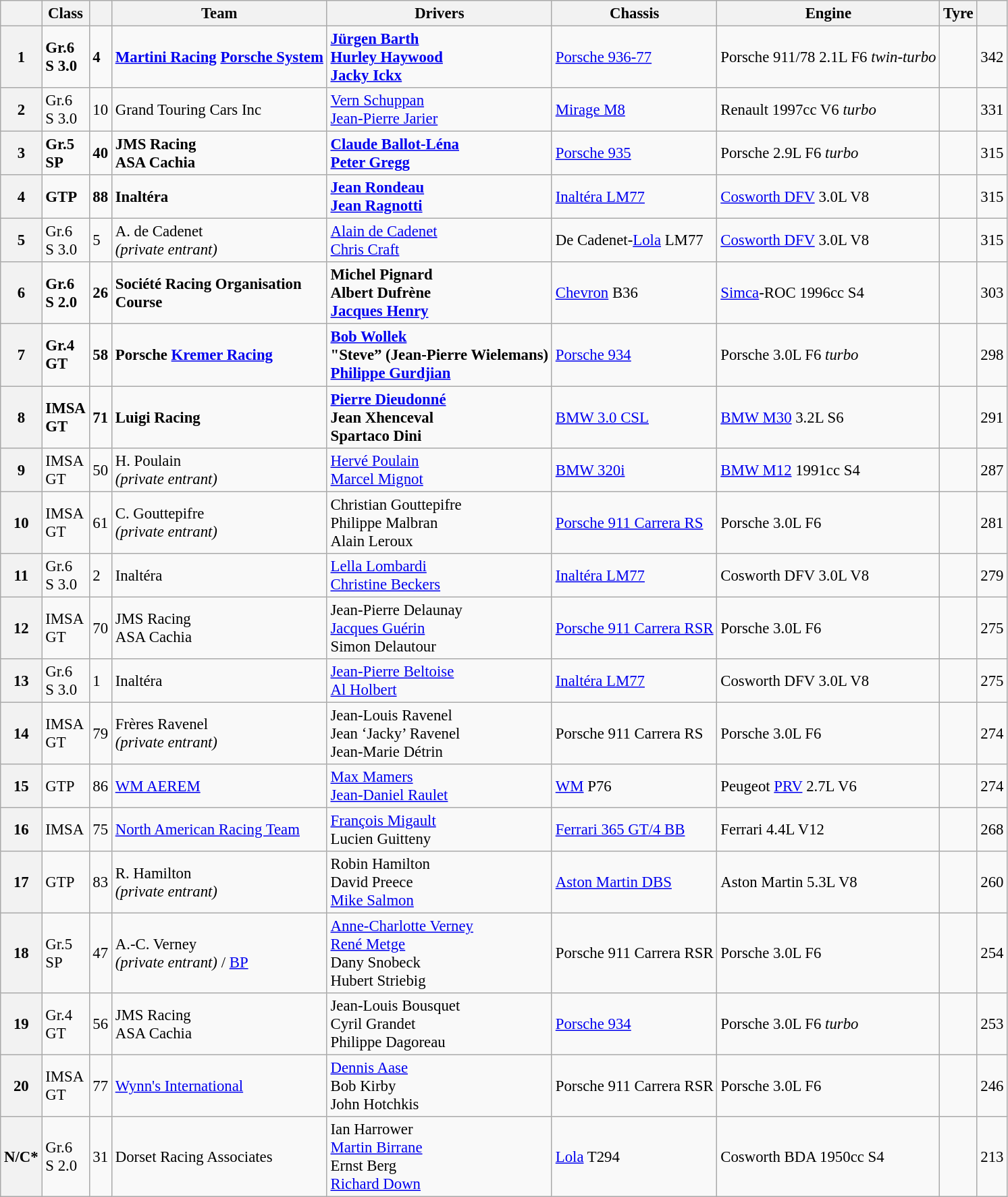<table class="wikitable" style="font-size: 95%;">
<tr>
<th></th>
<th>Class</th>
<th></th>
<th>Team</th>
<th>Drivers</th>
<th>Chassis</th>
<th>Engine</th>
<th>Tyre</th>
<th></th>
</tr>
<tr>
<th><strong>1</strong></th>
<td><strong>Gr.6<br>S 3.0</strong></td>
<td><strong>4</strong></td>
<td><strong> <a href='#'>Martini Racing</a> <a href='#'>Porsche System</a></strong></td>
<td><strong> <a href='#'>Jürgen Barth</a><br> <a href='#'>Hurley Haywood</a><br> <a href='#'>Jacky Ickx</a></strong></td>
<td><a href='#'>Porsche 936-77</a></td>
<td>Porsche 911/78 2.1L F6 <em>twin-turbo</em></td>
<td></td>
<td>342</td>
</tr>
<tr>
<th>2</th>
<td>Gr.6<br>S 3.0</td>
<td>10</td>
<td> Grand Touring Cars Inc</td>
<td> <a href='#'>Vern Schuppan</a><br> <a href='#'>Jean-Pierre Jarier</a></td>
<td><a href='#'>Mirage M8</a></td>
<td>Renault 1997cc V6 <em>turbo</em></td>
<td></td>
<td>331</td>
</tr>
<tr>
<th><strong>3</strong></th>
<td><strong>Gr.5<br>SP</strong></td>
<td><strong>40</strong></td>
<td><strong> JMS Racing <br> ASA Cachia</strong></td>
<td><strong> <a href='#'>Claude Ballot-Léna</a><br> <a href='#'>Peter Gregg</a> </strong></td>
<td><a href='#'>Porsche 935</a></td>
<td>Porsche 2.9L F6 <em>turbo</em></td>
<td></td>
<td>315</td>
</tr>
<tr>
<th><strong>4</strong></th>
<td><strong>GTP</strong></td>
<td><strong>88</strong></td>
<td><strong> Inaltéra </strong></td>
<td><strong> <a href='#'>Jean Rondeau</a><br> <a href='#'>Jean Ragnotti</a></strong></td>
<td><a href='#'>Inaltéra LM77</a></td>
<td><a href='#'>Cosworth DFV</a> 3.0L V8</td>
<td></td>
<td>315</td>
</tr>
<tr>
<th>5</th>
<td>Gr.6<br>S 3.0</td>
<td>5</td>
<td> A. de Cadenet<br><em>(private entrant)</em></td>
<td> <a href='#'>Alain de Cadenet</a><br> <a href='#'>Chris Craft</a></td>
<td>De Cadenet-<a href='#'>Lola</a> LM77</td>
<td><a href='#'>Cosworth DFV</a> 3.0L V8</td>
<td></td>
<td>315</td>
</tr>
<tr>
<th><strong>6</strong></th>
<td><strong>Gr.6<br>S 2.0</strong></td>
<td><strong>26</strong></td>
<td><strong> Société Racing Organisation<br> Course</strong></td>
<td><strong> Michel Pignard<br> Albert Dufrène<br> <a href='#'>Jacques Henry</a> </strong></td>
<td><a href='#'>Chevron</a> B36</td>
<td><a href='#'>Simca</a>-ROC 1996cc S4</td>
<td></td>
<td>303</td>
</tr>
<tr>
<th><strong>7</strong></th>
<td><strong>Gr.4<br>GT</strong></td>
<td><strong>58</strong></td>
<td><strong> Porsche <a href='#'>Kremer Racing</a> </strong></td>
<td><strong> <a href='#'>Bob Wollek</a><br> "Steve” (Jean-Pierre Wielemans)<br> <a href='#'>Philippe Gurdjian</a></strong></td>
<td><a href='#'>Porsche 934</a></td>
<td>Porsche 3.0L F6 <em>turbo</em></td>
<td></td>
<td>298</td>
</tr>
<tr>
<th><strong>8</strong></th>
<td><strong>IMSA<br> GT</strong></td>
<td><strong>71</strong></td>
<td><strong> Luigi Racing</strong></td>
<td><strong> <a href='#'>Pierre Dieudonné</a><br> Jean Xhenceval<br> Spartaco Dini</strong></td>
<td><a href='#'>BMW 3.0 CSL</a></td>
<td><a href='#'>BMW M30</a> 3.2L S6</td>
<td></td>
<td>291</td>
</tr>
<tr>
<th>9</th>
<td>IMSA<br> GT</td>
<td>50</td>
<td> H. Poulain<br><em>(private entrant)</em></td>
<td> <a href='#'>Hervé Poulain</a><br> <a href='#'>Marcel Mignot</a></td>
<td><a href='#'>BMW 320i</a></td>
<td><a href='#'>BMW M12</a> 1991cc S4</td>
<td></td>
<td>287</td>
</tr>
<tr>
<th>10</th>
<td>IMSA<br> GT</td>
<td>61</td>
<td> C. Gouttepifre<br><em>(private entrant)</em></td>
<td> Christian Gouttepifre<br> Philippe Malbran<br> Alain Leroux</td>
<td><a href='#'>Porsche 911 Carrera RS</a></td>
<td>Porsche 3.0L F6</td>
<td></td>
<td>281</td>
</tr>
<tr>
<th>11</th>
<td>Gr.6<br>S 3.0</td>
<td>2</td>
<td> Inaltéra</td>
<td> <a href='#'>Lella Lombardi</a><br> <a href='#'>Christine Beckers</a></td>
<td><a href='#'>Inaltéra LM77</a></td>
<td>Cosworth DFV 3.0L V8</td>
<td></td>
<td>279</td>
</tr>
<tr>
<th>12</th>
<td>IMSA<br> GT</td>
<td>70</td>
<td> JMS Racing<br> ASA Cachia</td>
<td> Jean-Pierre Delaunay<br> <a href='#'>Jacques Guérin</a><br> Simon Delautour</td>
<td><a href='#'>Porsche 911 Carrera RSR</a></td>
<td>Porsche 3.0L F6</td>
<td></td>
<td>275</td>
</tr>
<tr>
<th>13</th>
<td>Gr.6<br>S 3.0</td>
<td>1</td>
<td> Inaltéra</td>
<td> <a href='#'>Jean-Pierre Beltoise</a><br> <a href='#'>Al Holbert</a></td>
<td><a href='#'>Inaltéra LM77</a></td>
<td>Cosworth DFV 3.0L V8</td>
<td></td>
<td>275</td>
</tr>
<tr>
<th>14</th>
<td>IMSA<br> GT</td>
<td>79</td>
<td> Frères Ravenel <br><em>(private entrant)</em></td>
<td> Jean-Louis Ravenel<br> Jean ‘Jacky’ Ravenel<br> Jean-Marie Détrin</td>
<td>Porsche 911 Carrera RS</td>
<td>Porsche 3.0L F6</td>
<td></td>
<td>274</td>
</tr>
<tr>
<th>15</th>
<td>GTP</td>
<td>86</td>
<td> <a href='#'>WM AEREM</a></td>
<td> <a href='#'>Max Mamers</a><br> <a href='#'>Jean-Daniel Raulet</a></td>
<td><a href='#'>WM</a> P76</td>
<td>Peugeot <a href='#'>PRV</a> 2.7L V6</td>
<td></td>
<td>274</td>
</tr>
<tr>
<th>16</th>
<td>IMSA</td>
<td>75</td>
<td> <a href='#'>North American Racing Team</a></td>
<td> <a href='#'>François Migault</a><br> Lucien Guitteny</td>
<td><a href='#'>Ferrari 365 GT/4 BB</a></td>
<td>Ferrari 4.4L V12</td>
<td></td>
<td>268</td>
</tr>
<tr>
<th>17</th>
<td>GTP</td>
<td>83</td>
<td> R. Hamilton<br><em>(private entrant)</em></td>
<td> Robin Hamilton<br> David Preece<br>  <a href='#'>Mike Salmon</a></td>
<td><a href='#'>Aston Martin DBS</a></td>
<td>Aston Martin 5.3L V8</td>
<td></td>
<td>260</td>
</tr>
<tr>
<th>18</th>
<td>Gr.5<br>SP</td>
<td>47</td>
<td> A.-C. Verney <br><em>(private entrant)</em> / <a href='#'>BP</a></td>
<td> <a href='#'>Anne-Charlotte Verney</a><br> <a href='#'>René Metge</a><br> Dany Snobeck<br> Hubert Striebig</td>
<td>Porsche 911 Carrera RSR</td>
<td>Porsche 3.0L F6</td>
<td></td>
<td>254</td>
</tr>
<tr>
<th>19</th>
<td>Gr.4<br>GT</td>
<td>56</td>
<td> JMS Racing<br> ASA Cachia</td>
<td> Jean-Louis Bousquet<br> Cyril Grandet<br> Philippe Dagoreau</td>
<td><a href='#'>Porsche 934</a></td>
<td>Porsche 3.0L F6 <em>turbo</em></td>
<td></td>
<td>253</td>
</tr>
<tr>
<th>20</th>
<td>IMSA<br> GT</td>
<td>77</td>
<td> <a href='#'>Wynn's International</a></td>
<td> <a href='#'>Dennis Aase</a><br> Bob Kirby<br> John Hotchkis</td>
<td>Porsche 911 Carrera RSR</td>
<td>Porsche 3.0L F6</td>
<td></td>
<td>246</td>
</tr>
<tr>
<th>N/C*</th>
<td>Gr.6<br>S 2.0</td>
<td>31</td>
<td> Dorset Racing Associates</td>
<td> Ian Harrower<br> <a href='#'>Martin Birrane</a><br> Ernst Berg<br> <a href='#'>Richard Down</a></td>
<td><a href='#'>Lola</a> T294</td>
<td>Cosworth BDA 1950cc S4</td>
<td></td>
<td>213</td>
</tr>
</table>
